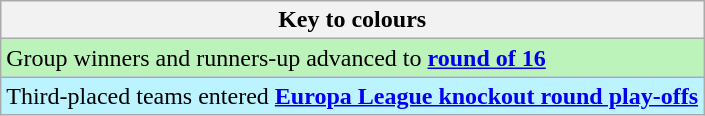<table class="wikitable">
<tr>
<th>Key to colours</th>
</tr>
<tr bgcolor=#BBF3BB>
<td>Group winners and runners-up advanced to <strong><a href='#'>round of 16</a></strong></td>
</tr>
<tr bgcolor=#BBF3FF>
<td>Third-placed teams entered <strong><a href='#'>Europa League knockout round play-offs</a></strong></td>
</tr>
</table>
